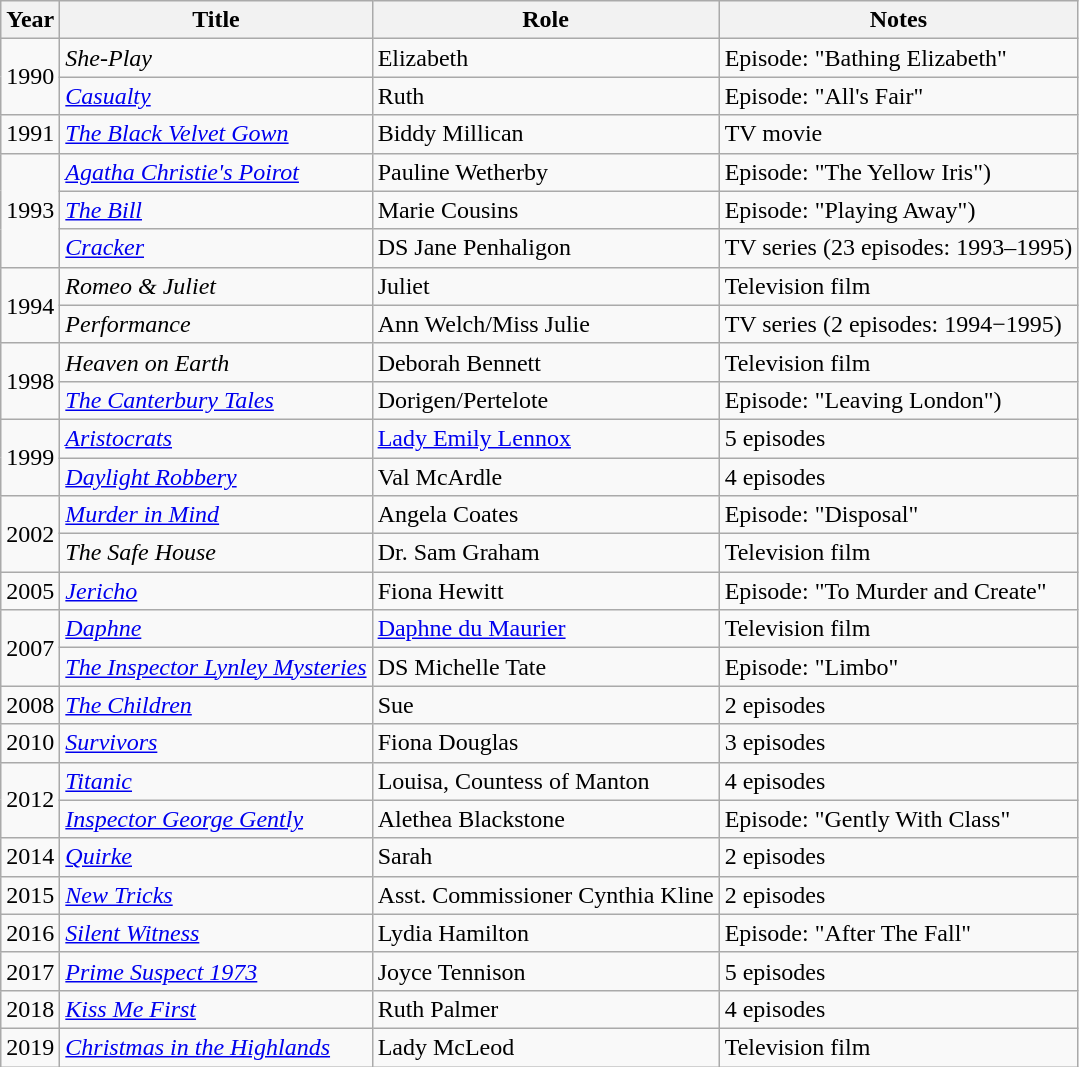<table class="wikitable">
<tr>
<th>Year</th>
<th>Title</th>
<th>Role</th>
<th>Notes</th>
</tr>
<tr>
<td rowspan="2">1990</td>
<td><em>She-Play</em></td>
<td>Elizabeth</td>
<td>Episode: "Bathing Elizabeth"</td>
</tr>
<tr>
<td><a href='#'><em>Casualty</em></a></td>
<td>Ruth</td>
<td>Episode: "All's Fair"</td>
</tr>
<tr>
<td>1991</td>
<td><em><a href='#'>The Black Velvet Gown</a></em></td>
<td>Biddy Millican</td>
<td>TV movie</td>
</tr>
<tr>
<td rowspan="3">1993</td>
<td><em><a href='#'>Agatha Christie's Poirot</a></em></td>
<td>Pauline Wetherby</td>
<td>Episode: "The Yellow Iris")</td>
</tr>
<tr>
<td><em><a href='#'>The Bill</a></em></td>
<td>Marie Cousins</td>
<td>Episode: "Playing Away")</td>
</tr>
<tr>
<td><a href='#'><em>Cracker</em></a></td>
<td>DS Jane Penhaligon</td>
<td>TV series (23 episodes: 1993–1995)</td>
</tr>
<tr>
<td rowspan="2">1994</td>
<td><em>Romeo & Juliet</em></td>
<td>Juliet</td>
<td>Television film</td>
</tr>
<tr>
<td><em>Performance</em></td>
<td>Ann Welch/Miss Julie</td>
<td>TV series (2 episodes: 1994−1995)</td>
</tr>
<tr>
<td rowspan="2">1998</td>
<td><em>Heaven on Earth</em></td>
<td>Deborah Bennett</td>
<td>Television film</td>
</tr>
<tr>
<td><a href='#'><em>The Canterbury Tales</em></a></td>
<td>Dorigen/Pertelote</td>
<td>Episode: "Leaving London")</td>
</tr>
<tr>
<td rowspan="2">1999</td>
<td><a href='#'><em>Aristocrats</em></a></td>
<td><a href='#'>Lady Emily Lennox</a></td>
<td>5 episodes</td>
</tr>
<tr>
<td><a href='#'><em>Daylight Robbery</em></a></td>
<td>Val McArdle</td>
<td>4 episodes</td>
</tr>
<tr>
<td rowspan="2">2002</td>
<td><a href='#'><em>Murder in Mind</em></a></td>
<td>Angela Coates</td>
<td>Episode: "Disposal"</td>
</tr>
<tr>
<td><em>The Safe House</em></td>
<td>Dr. Sam Graham</td>
<td>Television film</td>
</tr>
<tr>
<td>2005</td>
<td><a href='#'><em>Jericho</em></a></td>
<td>Fiona Hewitt</td>
<td>Episode: "To Murder and Create"</td>
</tr>
<tr>
<td rowspan="2">2007</td>
<td><em><a href='#'>Daphne</a></em></td>
<td><a href='#'>Daphne du Maurier</a></td>
<td>Television film</td>
</tr>
<tr>
<td><em><a href='#'>The Inspector Lynley Mysteries</a></em></td>
<td>DS Michelle Tate</td>
<td>Episode: "Limbo"</td>
</tr>
<tr>
<td>2008</td>
<td><em><a href='#'>The Children</a></em></td>
<td>Sue</td>
<td>2 episodes</td>
</tr>
<tr>
<td>2010</td>
<td><a href='#'><em>Survivors</em></a></td>
<td>Fiona Douglas</td>
<td>3 episodes</td>
</tr>
<tr>
<td rowspan="2">2012</td>
<td><a href='#'><em>Titanic</em></a></td>
<td>Louisa, Countess of Manton</td>
<td>4 episodes</td>
</tr>
<tr>
<td><em><a href='#'>Inspector George Gently</a></em></td>
<td>Alethea Blackstone</td>
<td>Episode: "Gently With Class"</td>
</tr>
<tr>
<td>2014</td>
<td><em><a href='#'>Quirke</a></em></td>
<td>Sarah</td>
<td>2 episodes</td>
</tr>
<tr>
<td>2015</td>
<td><em><a href='#'>New Tricks</a></em></td>
<td>Asst. Commissioner Cynthia Kline</td>
<td>2 episodes</td>
</tr>
<tr>
<td>2016</td>
<td><em><a href='#'>Silent Witness</a></em></td>
<td>Lydia Hamilton</td>
<td>Episode: "After The Fall"</td>
</tr>
<tr>
<td>2017</td>
<td><em><a href='#'>Prime Suspect 1973</a></em></td>
<td>Joyce Tennison</td>
<td>5 episodes</td>
</tr>
<tr>
<td>2018</td>
<td><a href='#'><em>Kiss Me First</em></a></td>
<td>Ruth Palmer</td>
<td>4 episodes</td>
</tr>
<tr>
<td>2019</td>
<td><em><a href='#'>Christmas in the Highlands</a></em></td>
<td>Lady McLeod</td>
<td>Television film</td>
</tr>
</table>
